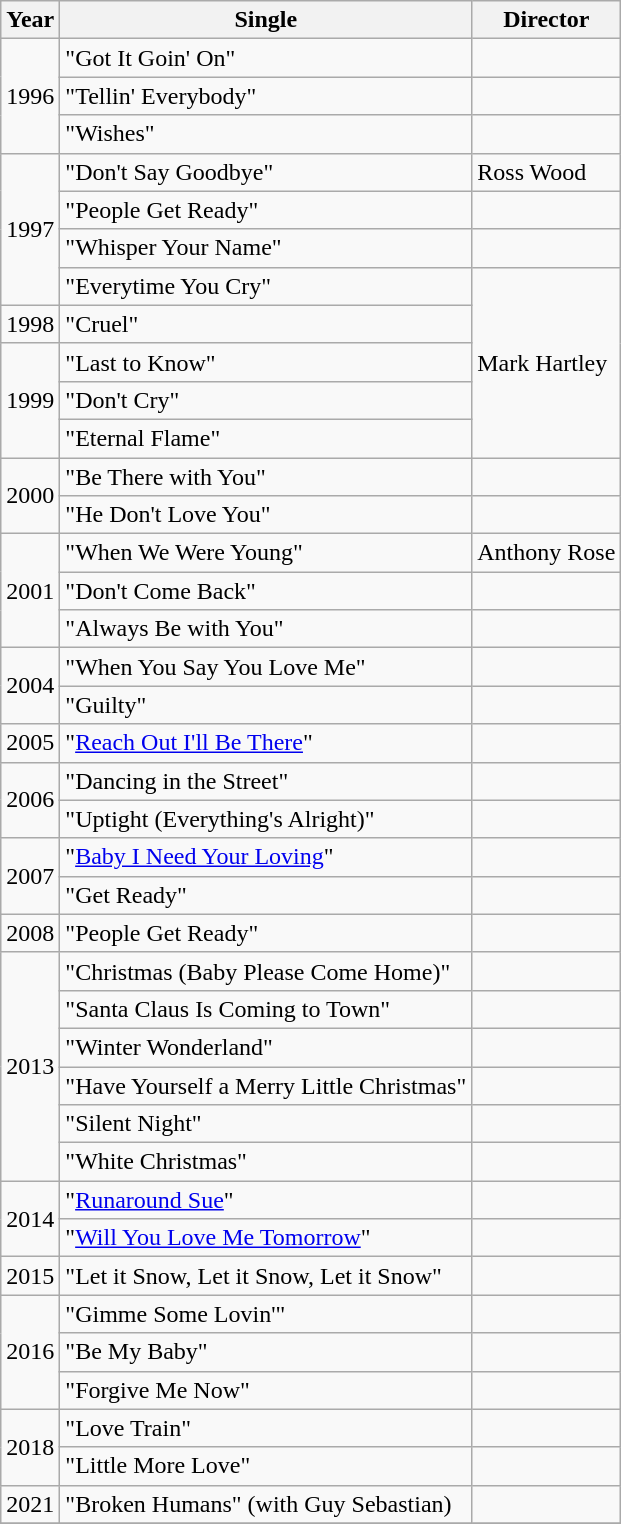<table class="wikitable">
<tr>
<th>Year</th>
<th>Single</th>
<th>Director</th>
</tr>
<tr>
<td rowspan=3>1996</td>
<td>"Got It Goin' On"</td>
<td></td>
</tr>
<tr>
<td>"Tellin' Everybody"</td>
<td></td>
</tr>
<tr>
<td>"Wishes"</td>
<td></td>
</tr>
<tr>
<td rowspan=4>1997</td>
<td>"Don't Say Goodbye"</td>
<td>Ross Wood</td>
</tr>
<tr>
<td>"People Get Ready"</td>
<td></td>
</tr>
<tr>
<td>"Whisper Your Name"</td>
<td></td>
</tr>
<tr>
<td>"Everytime You Cry"</td>
<td rowspan=5>Mark Hartley</td>
</tr>
<tr>
<td>1998</td>
<td>"Cruel"</td>
</tr>
<tr>
<td rowspan=3>1999</td>
<td>"Last to Know"</td>
</tr>
<tr>
<td>"Don't Cry"</td>
</tr>
<tr>
<td>"Eternal Flame"</td>
</tr>
<tr>
<td rowspan=2>2000</td>
<td>"Be There with You"</td>
<td></td>
</tr>
<tr>
<td>"He Don't Love You"</td>
<td></td>
</tr>
<tr>
<td rowspan=3>2001</td>
<td>"When We Were Young"</td>
<td>Anthony Rose</td>
</tr>
<tr>
<td>"Don't Come Back"</td>
<td></td>
</tr>
<tr>
<td>"Always Be with You"</td>
<td></td>
</tr>
<tr>
<td rowspan=2>2004</td>
<td>"When You Say You Love Me"</td>
<td></td>
</tr>
<tr>
<td>"Guilty"</td>
<td></td>
</tr>
<tr>
<td>2005</td>
<td>"<a href='#'>Reach Out I'll Be There</a>"</td>
<td></td>
</tr>
<tr>
<td rowspan=2>2006</td>
<td>"Dancing in the Street"</td>
<td></td>
</tr>
<tr>
<td>"Uptight (Everything's Alright)"</td>
<td></td>
</tr>
<tr>
<td rowspan=2>2007</td>
<td>"<a href='#'>Baby I Need Your Loving</a>"</td>
<td></td>
</tr>
<tr>
<td>"Get Ready"</td>
<td></td>
</tr>
<tr>
<td>2008</td>
<td>"People Get Ready"</td>
<td></td>
</tr>
<tr>
<td rowspan=6>2013</td>
<td>"Christmas (Baby Please Come Home)"</td>
<td></td>
</tr>
<tr>
<td>"Santa Claus Is Coming to Town"</td>
<td></td>
</tr>
<tr>
<td>"Winter Wonderland"</td>
<td></td>
</tr>
<tr>
<td>"Have Yourself a Merry Little Christmas"</td>
<td></td>
</tr>
<tr>
<td>"Silent Night"</td>
<td></td>
</tr>
<tr>
<td>"White Christmas"</td>
<td></td>
</tr>
<tr>
<td rowspan=2>2014</td>
<td>"<a href='#'>Runaround Sue</a>"</td>
<td></td>
</tr>
<tr>
<td>"<a href='#'>Will You Love Me Tomorrow</a>"</td>
<td></td>
</tr>
<tr>
<td>2015</td>
<td>"Let it Snow, Let it Snow, Let it Snow"</td>
<td></td>
</tr>
<tr>
<td rowspan=3>2016</td>
<td>"Gimme Some Lovin'"</td>
<td></td>
</tr>
<tr>
<td>"Be My Baby"</td>
<td></td>
</tr>
<tr>
<td>"Forgive Me Now"</td>
<td></td>
</tr>
<tr>
<td rowspan=2>2018</td>
<td>"Love Train"</td>
<td></td>
</tr>
<tr>
<td>"Little More Love" </td>
<td></td>
</tr>
<tr>
<td>2021</td>
<td>"Broken Humans" (with Guy Sebastian)</td>
<td></td>
</tr>
<tr>
</tr>
</table>
